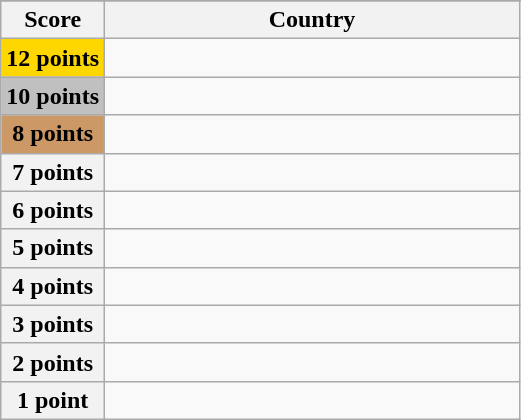<table class="wikitable">
<tr>
</tr>
<tr>
<th scope="col" width="20%">Score</th>
<th scope="col">Country</th>
</tr>
<tr>
<th scope="row" style="background:gold">12 points</th>
<td></td>
</tr>
<tr>
<th scope="row" style="background:silver">10 points</th>
<td></td>
</tr>
<tr>
<th scope="row" style="background:#CC9966">8 points</th>
<td></td>
</tr>
<tr>
<th scope="row">7 points</th>
<td></td>
</tr>
<tr>
<th scope="row">6 points</th>
<td></td>
</tr>
<tr>
<th scope="row">5 points</th>
<td></td>
</tr>
<tr>
<th scope="row">4 points</th>
<td></td>
</tr>
<tr>
<th scope="row">3 points</th>
<td></td>
</tr>
<tr>
<th scope="row">2 points</th>
<td></td>
</tr>
<tr>
<th scope="row">1 point</th>
<td></td>
</tr>
</table>
